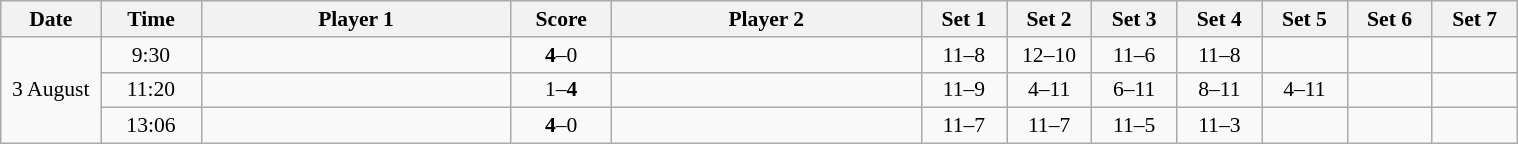<table class="wikitable" style="text-align: center; font-size:90% ">
<tr>
<th width="60">Date</th>
<th width="60">Time</th>
<th align="right" width="200">Player 1</th>
<th width="60">Score</th>
<th align="left" width="200">Player 2</th>
<th width="50">Set 1</th>
<th width="50">Set 2</th>
<th width="50">Set 3</th>
<th width="50">Set 4</th>
<th width="50">Set 5</th>
<th width="50">Set 6</th>
<th width="50">Set 7</th>
</tr>
<tr>
<td rowspan=3>3 August</td>
<td>9:30</td>
<td align=left><strong></strong></td>
<td align=center><strong>4</strong>–0</td>
<td align=left></td>
<td>11–8</td>
<td>12–10</td>
<td>11–6</td>
<td>11–8</td>
<td></td>
<td></td>
<td></td>
</tr>
<tr>
<td>11:20</td>
<td align=left></td>
<td align=center>1–<strong>4</strong></td>
<td align=left><strong></strong></td>
<td>11–9</td>
<td>4–11</td>
<td>6–11</td>
<td>8–11</td>
<td>4–11</td>
<td></td>
<td></td>
</tr>
<tr>
<td>13:06</td>
<td align=left><strong></strong></td>
<td align=center><strong>4</strong>–0</td>
<td align=left></td>
<td>11–7</td>
<td>11–7</td>
<td>11–5</td>
<td>11–3</td>
<td></td>
<td></td>
<td></td>
</tr>
</table>
